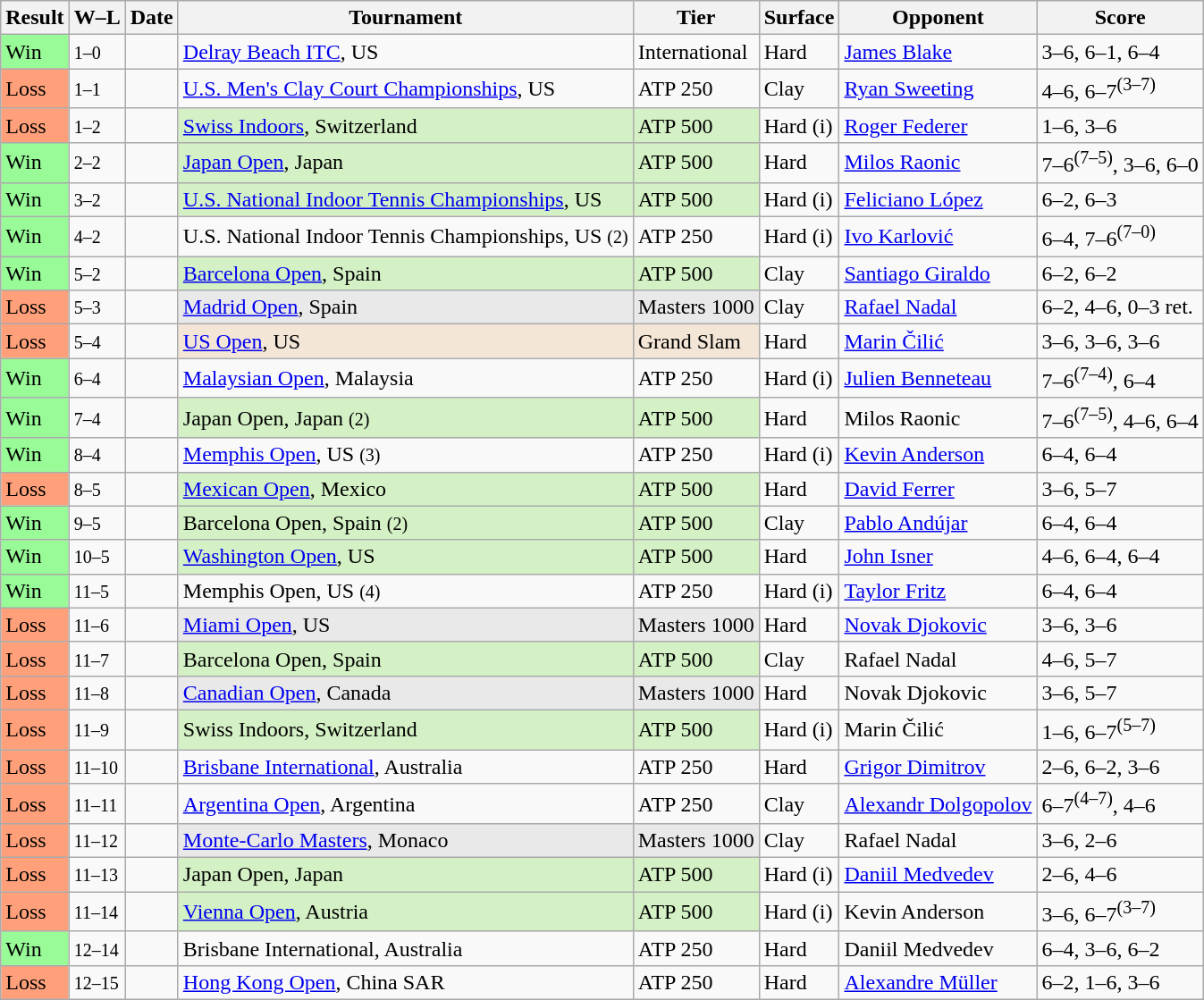<table class="sortable wikitable nowrap">
<tr>
<th>Result</th>
<th class=unsortable>W–L</th>
<th>Date</th>
<th>Tournament</th>
<th>Tier</th>
<th>Surface</th>
<th>Opponent</th>
<th class=unsortable>Score</th>
</tr>
<tr>
<td bgcolor=98fb98>Win</td>
<td><small>1–0</small></td>
<td><a href='#'></a></td>
<td><a href='#'>Delray Beach ITC</a>, US</td>
<td>International</td>
<td>Hard</td>
<td> <a href='#'>James Blake</a></td>
<td>3–6, 6–1, 6–4</td>
</tr>
<tr>
<td bgcolor=ffa07a>Loss</td>
<td><small>1–1</small></td>
<td><a href='#'></a></td>
<td><a href='#'>U.S. Men's Clay Court Championships</a>, US</td>
<td>ATP 250</td>
<td>Clay</td>
<td> <a href='#'>Ryan Sweeting</a></td>
<td>4–6, 6–7<sup>(3–7)</sup></td>
</tr>
<tr>
<td bgcolor=ffa07a>Loss</td>
<td><small>1–2</small></td>
<td><a href='#'></a></td>
<td style=background:#d4f1c5><a href='#'>Swiss Indoors</a>, Switzerland</td>
<td style=background:#d4f1c5>ATP 500</td>
<td>Hard (i)</td>
<td> <a href='#'>Roger Federer</a></td>
<td>1–6, 3–6</td>
</tr>
<tr>
<td bgcolor=98fb98>Win</td>
<td><small>2–2</small></td>
<td><a href='#'></a></td>
<td style=background:#d4f1c5><a href='#'>Japan Open</a>, Japan</td>
<td style=background:#d4f1c5>ATP 500</td>
<td>Hard</td>
<td> <a href='#'>Milos Raonic</a></td>
<td>7–6<sup>(7–5)</sup>, 3–6, 6–0</td>
</tr>
<tr>
<td bgcolor=98fb98>Win</td>
<td><small>3–2</small></td>
<td><a href='#'></a></td>
<td style=background:#d4f1c5><a href='#'>U.S. National Indoor Tennis Championships</a>, US</td>
<td style=background:#d4f1c5>ATP 500</td>
<td>Hard (i)</td>
<td> <a href='#'>Feliciano López</a></td>
<td>6–2, 6–3</td>
</tr>
<tr>
<td bgcolor=98fb98>Win</td>
<td><small>4–2</small></td>
<td><a href='#'></a></td>
<td>U.S. National Indoor Tennis Championships, US <small>(2)</small></td>
<td>ATP 250</td>
<td>Hard (i)</td>
<td> <a href='#'>Ivo Karlović</a></td>
<td>6–4, 7–6<sup>(7–0)</sup></td>
</tr>
<tr>
<td bgcolor=98fb98>Win</td>
<td><small>5–2</small></td>
<td><a href='#'></a></td>
<td style=background:#d4f1c5><a href='#'>Barcelona Open</a>, Spain</td>
<td style=background:#d4f1c5>ATP 500</td>
<td>Clay</td>
<td> <a href='#'>Santiago Giraldo</a></td>
<td>6–2, 6–2</td>
</tr>
<tr>
<td bgcolor=ffa07a>Loss</td>
<td><small>5–3</small></td>
<td><a href='#'></a></td>
<td style=background:#e9e9e9><a href='#'>Madrid Open</a>, Spain</td>
<td style=background:#e9e9e9>Masters 1000</td>
<td>Clay</td>
<td> <a href='#'>Rafael Nadal</a></td>
<td>6–2, 4–6, 0–3 ret.</td>
</tr>
<tr>
<td bgcolor=ffa07a>Loss</td>
<td><small>5–4</small></td>
<td><a href='#'></a></td>
<td style=background:#f3e6d7><a href='#'>US Open</a>, US</td>
<td style=background:#f3e6d7>Grand Slam</td>
<td>Hard</td>
<td> <a href='#'>Marin Čilić</a></td>
<td>3–6, 3–6, 3–6</td>
</tr>
<tr>
<td bgcolor=98fb98>Win</td>
<td><small>6–4</small></td>
<td><a href='#'></a></td>
<td><a href='#'>Malaysian Open</a>, Malaysia</td>
<td>ATP 250</td>
<td>Hard (i)</td>
<td> <a href='#'>Julien Benneteau</a></td>
<td>7–6<sup>(7–4)</sup>, 6–4</td>
</tr>
<tr>
<td bgcolor=98fb98>Win</td>
<td><small>7–4</small></td>
<td><a href='#'></a></td>
<td style=background:#d4f1c5>Japan Open, Japan <small>(2)</small></td>
<td style=background:#d4f1c5>ATP 500</td>
<td>Hard</td>
<td> Milos Raonic</td>
<td>7–6<sup>(7–5)</sup>, 4–6, 6–4</td>
</tr>
<tr>
<td bgcolor=98fb98>Win</td>
<td><small>8–4</small></td>
<td><a href='#'></a></td>
<td><a href='#'>Memphis Open</a>, US <small>(3)</small></td>
<td>ATP 250</td>
<td>Hard (i)</td>
<td> <a href='#'>Kevin Anderson</a></td>
<td>6–4, 6–4</td>
</tr>
<tr>
<td bgcolor=ffa07a>Loss</td>
<td><small>8–5</small></td>
<td><a href='#'></a></td>
<td style=background:#d4f1c5><a href='#'>Mexican Open</a>, Mexico</td>
<td style=background:#d4f1c5>ATP 500</td>
<td>Hard</td>
<td> <a href='#'>David Ferrer</a></td>
<td>3–6, 5–7</td>
</tr>
<tr>
<td bgcolor=98fb98>Win</td>
<td><small>9–5</small></td>
<td><a href='#'></a></td>
<td style=background:#d4f1c5>Barcelona Open, Spain <small>(2)</small></td>
<td style=background:#d4f1c5>ATP 500</td>
<td>Clay</td>
<td> <a href='#'>Pablo Andújar</a></td>
<td>6–4, 6–4</td>
</tr>
<tr>
<td bgcolor=98fb98>Win</td>
<td><small>10–5</small></td>
<td><a href='#'></a></td>
<td style=background:#d4f1c5><a href='#'>Washington Open</a>, US</td>
<td style=background:#d4f1c5>ATP 500</td>
<td>Hard</td>
<td> <a href='#'>John Isner</a></td>
<td>4–6, 6–4, 6–4</td>
</tr>
<tr>
<td bgcolor=98fb98>Win</td>
<td><small>11–5</small></td>
<td><a href='#'></a></td>
<td>Memphis Open, US <small>(4)</small></td>
<td>ATP 250</td>
<td>Hard (i)</td>
<td> <a href='#'>Taylor Fritz</a></td>
<td>6–4, 6–4</td>
</tr>
<tr>
<td bgcolor=ffa07a>Loss</td>
<td><small>11–6</small></td>
<td><a href='#'></a></td>
<td style=background:#e9e9e9><a href='#'>Miami Open</a>, US</td>
<td style=background:#e9e9e9>Masters 1000</td>
<td>Hard</td>
<td> <a href='#'>Novak Djokovic</a></td>
<td>3–6, 3–6</td>
</tr>
<tr>
<td bgcolor=ffa07a>Loss</td>
<td><small>11–7</small></td>
<td><a href='#'></a></td>
<td style=background:#d4f1c5>Barcelona Open, Spain</td>
<td style=background:#d4f1c5>ATP 500</td>
<td>Clay</td>
<td> Rafael Nadal</td>
<td>4–6, 5–7</td>
</tr>
<tr>
<td bgcolor=ffa07a>Loss</td>
<td><small>11–8</small></td>
<td><a href='#'></a></td>
<td style=background:#e9e9e9><a href='#'>Canadian Open</a>, Canada</td>
<td style=background:#e9e9e9>Masters 1000</td>
<td>Hard</td>
<td> Novak Djokovic</td>
<td>3–6, 5–7</td>
</tr>
<tr>
<td bgcolor=ffa07a>Loss</td>
<td><small>11–9</small></td>
<td><a href='#'></a></td>
<td style=background:#d4f1c5>Swiss Indoors, Switzerland</td>
<td style=background:#d4f1c5>ATP 500</td>
<td>Hard (i)</td>
<td> Marin Čilić</td>
<td>1–6, 6–7<sup>(5–7)</sup></td>
</tr>
<tr>
<td bgcolor=ffa07a>Loss</td>
<td><small>11–10</small></td>
<td><a href='#'></a></td>
<td><a href='#'>Brisbane International</a>, Australia</td>
<td>ATP 250</td>
<td>Hard</td>
<td> <a href='#'>Grigor Dimitrov</a></td>
<td>2–6, 6–2, 3–6</td>
</tr>
<tr>
<td bgcolor=ffa07a>Loss</td>
<td><small>11–11</small></td>
<td><a href='#'></a></td>
<td><a href='#'>Argentina Open</a>, Argentina</td>
<td>ATP 250</td>
<td>Clay</td>
<td> <a href='#'>Alexandr Dolgopolov</a></td>
<td>6–7<sup>(4–7)</sup>, 4–6</td>
</tr>
<tr>
<td bgcolor=ffa07a>Loss</td>
<td><small>11–12</small></td>
<td><a href='#'></a></td>
<td style=background:#e9e9e9><a href='#'>Monte-Carlo Masters</a>, Monaco</td>
<td style=background:#e9e9e9>Masters 1000</td>
<td>Clay</td>
<td> Rafael Nadal</td>
<td>3–6, 2–6</td>
</tr>
<tr>
<td bgcolor=ffa07a>Loss</td>
<td><small>11–13</small></td>
<td><a href='#'></a></td>
<td style=background:#d4f1c5>Japan Open, Japan</td>
<td style=background:#d4f1c5>ATP 500</td>
<td>Hard (i)</td>
<td> <a href='#'>Daniil Medvedev</a></td>
<td>2–6, 4–6</td>
</tr>
<tr>
<td bgcolor=ffa07a>Loss</td>
<td><small>11–14</small></td>
<td><a href='#'></a></td>
<td style=background:#d4f1c5><a href='#'>Vienna Open</a>, Austria</td>
<td style=background:#d4f1c5>ATP 500</td>
<td>Hard (i)</td>
<td> Kevin Anderson</td>
<td>3–6, 6–7<sup>(3–7)</sup></td>
</tr>
<tr>
<td bgcolor=98fb98>Win</td>
<td><small>12–14</small></td>
<td><a href='#'></a></td>
<td>Brisbane International, Australia</td>
<td>ATP 250</td>
<td>Hard</td>
<td> Daniil Medvedev</td>
<td>6–4, 3–6, 6–2</td>
</tr>
<tr>
<td bgcolor=ffa07a>Loss</td>
<td><small>12–15</small></td>
<td><a href='#'></a></td>
<td><a href='#'>Hong Kong Open</a>, China SAR</td>
<td>ATP 250</td>
<td>Hard</td>
<td> <a href='#'>Alexandre Müller</a></td>
<td>6–2, 1–6, 3–6</td>
</tr>
</table>
